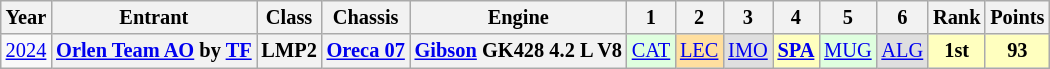<table class="wikitable" style="text-align:center; font-size:85%">
<tr>
<th>Year</th>
<th>Entrant</th>
<th>Class</th>
<th>Chassis</th>
<th>Engine</th>
<th>1</th>
<th>2</th>
<th>3</th>
<th>4</th>
<th>5</th>
<th>6</th>
<th>Rank</th>
<th>Points</th>
</tr>
<tr>
<td><a href='#'>2024</a></td>
<th><a href='#'>Orlen Team AO</a> by <a href='#'>TF</a></th>
<th>LMP2</th>
<th><a href='#'>Oreca 07</a></th>
<th><a href='#'>Gibson</a> GK428 4.2 L V8</th>
<td style="background:#DFFFDF;"><a href='#'>CAT</a><br></td>
<td style="background:#FFDF9F;"><a href='#'>LEC</a><br></td>
<td style="background:#DFDFDF;"><a href='#'>IMO</a><br></td>
<td style="background:#FFFFBF;"><strong><a href='#'>SPA</a></strong><br></td>
<td style="background:#DFFFDF;"><a href='#'>MUG</a><br></td>
<td style="background:#DFDFDF;"><a href='#'>ALG</a><br></td>
<th style="background:#FFFFBF;">1st</th>
<th style="background:#FFFFBF;">93</th>
</tr>
</table>
